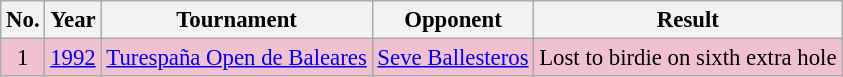<table class="wikitable" style="font-size:95%;">
<tr>
<th>No.</th>
<th>Year</th>
<th>Tournament</th>
<th>Opponent</th>
<th>Result</th>
</tr>
<tr style="background:#F2C1D1;">
<td align=center>1</td>
<td><a href='#'>1992</a></td>
<td><a href='#'>Turespaña Open de Baleares</a></td>
<td> <a href='#'>Seve Ballesteros</a></td>
<td>Lost to birdie on sixth extra hole</td>
</tr>
</table>
